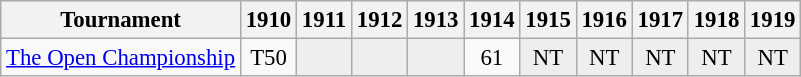<table class="wikitable" style="font-size:95%;text-align:center;">
<tr>
<th>Tournament</th>
<th>1910</th>
<th>1911</th>
<th>1912</th>
<th>1913</th>
<th>1914</th>
<th>1915</th>
<th>1916</th>
<th>1917</th>
<th>1918</th>
<th>1919</th>
</tr>
<tr>
<td align=left><a href='#'>The Open Championship</a></td>
<td>T50</td>
<td style="background:#eeeeee;"></td>
<td style="background:#eeeeee;"></td>
<td style="background:#eeeeee;"></td>
<td>61</td>
<td style="background:#eeeeee;">NT</td>
<td style="background:#eeeeee;">NT</td>
<td style="background:#eeeeee;">NT</td>
<td style="background:#eeeeee;">NT</td>
<td style="background:#eeeeee;">NT</td>
</tr>
</table>
